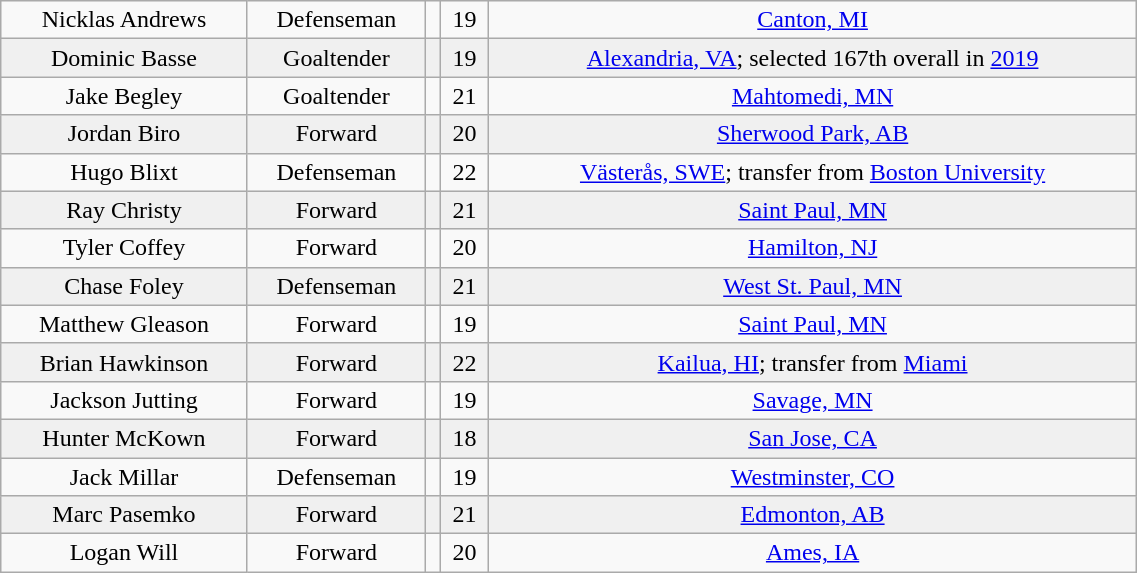<table class="wikitable" width="60%">
<tr align="center" bgcolor="">
<td>Nicklas Andrews</td>
<td>Defenseman</td>
<td></td>
<td>19</td>
<td><a href='#'>Canton, MI</a></td>
</tr>
<tr align="center" bgcolor="f0f0f0">
<td>Dominic Basse</td>
<td>Goaltender</td>
<td></td>
<td>19</td>
<td><a href='#'>Alexandria, VA</a>; selected 167th overall in <a href='#'>2019</a></td>
</tr>
<tr align="center" bgcolor="">
<td>Jake Begley</td>
<td>Goaltender</td>
<td></td>
<td>21</td>
<td><a href='#'>Mahtomedi, MN</a></td>
</tr>
<tr align="center" bgcolor="f0f0f0">
<td>Jordan Biro</td>
<td>Forward</td>
<td></td>
<td>20</td>
<td><a href='#'>Sherwood Park, AB</a></td>
</tr>
<tr align="center" bgcolor="">
<td>Hugo Blixt</td>
<td>Defenseman</td>
<td></td>
<td>22</td>
<td><a href='#'>Västerås, SWE</a>; transfer from <a href='#'>Boston University</a></td>
</tr>
<tr align="center" bgcolor="f0f0f0">
<td>Ray Christy</td>
<td>Forward</td>
<td></td>
<td>21</td>
<td><a href='#'>Saint Paul, MN</a></td>
</tr>
<tr align="center" bgcolor="">
<td>Tyler Coffey</td>
<td>Forward</td>
<td></td>
<td>20</td>
<td><a href='#'>Hamilton, NJ</a></td>
</tr>
<tr align="center" bgcolor="f0f0f0">
<td>Chase Foley</td>
<td>Defenseman</td>
<td></td>
<td>21</td>
<td><a href='#'>West St. Paul, MN</a></td>
</tr>
<tr align="center" bgcolor="">
<td>Matthew Gleason</td>
<td>Forward</td>
<td></td>
<td>19</td>
<td><a href='#'>Saint Paul, MN</a></td>
</tr>
<tr align="center" bgcolor="f0f0f0">
<td>Brian Hawkinson</td>
<td>Forward</td>
<td></td>
<td>22</td>
<td><a href='#'>Kailua, HI</a>; transfer from <a href='#'>Miami</a></td>
</tr>
<tr align="center" bgcolor="">
<td>Jackson Jutting</td>
<td>Forward</td>
<td></td>
<td>19</td>
<td><a href='#'>Savage, MN</a></td>
</tr>
<tr align="center" bgcolor="f0f0f0">
<td>Hunter McKown</td>
<td>Forward</td>
<td></td>
<td>18</td>
<td><a href='#'>San Jose, CA</a></td>
</tr>
<tr align="center" bgcolor="">
<td>Jack Millar</td>
<td>Defenseman</td>
<td></td>
<td>19</td>
<td><a href='#'>Westminster, CO</a></td>
</tr>
<tr align="center" bgcolor="f0f0f0">
<td>Marc Pasemko</td>
<td>Forward</td>
<td></td>
<td>21</td>
<td><a href='#'>Edmonton, AB</a></td>
</tr>
<tr align="center" bgcolor="">
<td>Logan Will</td>
<td>Forward</td>
<td></td>
<td>20</td>
<td><a href='#'>Ames, IA</a></td>
</tr>
</table>
